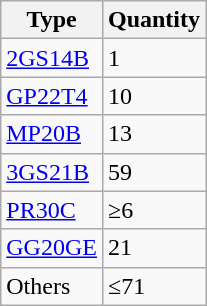<table class="wikitable sortable">
<tr>
<th>Type</th>
<th>Quantity</th>
</tr>
<tr>
<td><a href='#'>2GS14B</a></td>
<td>1</td>
</tr>
<tr>
<td><a href='#'>GP22T4</a></td>
<td>10</td>
</tr>
<tr>
<td><a href='#'>MP20B</a></td>
<td>13</td>
</tr>
<tr>
<td><a href='#'>3GS21B</a></td>
<td>59</td>
</tr>
<tr>
<td><a href='#'>PR30C</a></td>
<td>≥6</td>
</tr>
<tr>
<td><a href='#'>GG20GE</a></td>
<td>21</td>
</tr>
<tr>
<td>Others</td>
<td>≤71</td>
</tr>
</table>
